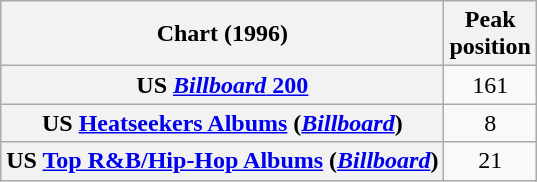<table class="wikitable sortable plainrowheaders" style="text-align:center">
<tr>
<th scope="col">Chart (1996)</th>
<th scope="col">Peak<br>position</th>
</tr>
<tr>
<th scope="row">US <a href='#'><em>Billboard</em> 200</a></th>
<td>161</td>
</tr>
<tr>
<th scope="row">US <a href='#'>Heatseekers Albums</a> (<em><a href='#'>Billboard</a></em>)</th>
<td>8</td>
</tr>
<tr>
<th scope="row">US <a href='#'>Top R&B/Hip-Hop Albums</a> (<em><a href='#'>Billboard</a></em>)</th>
<td>21</td>
</tr>
</table>
